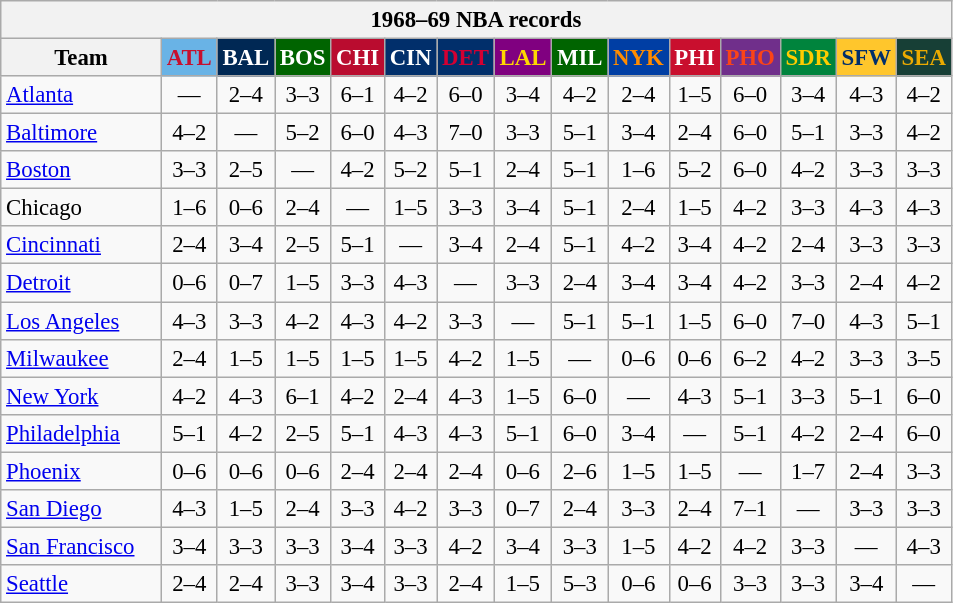<table class="wikitable" style="font-size:95%; text-align:center;">
<tr>
<th colspan=15>1968–69 NBA records</th>
</tr>
<tr>
<th width=100>Team</th>
<th style="background:#69B3E6;color:#C70F2E;width=35">ATL</th>
<th style="background:#002854;color:#FFFFFF;width=35">BAL</th>
<th style="background:#006400;color:#FFFFFF;width=35">BOS</th>
<th style="background:#BA0C2F;color:#FFFFFF;width=35">CHI</th>
<th style="background:#012F6B;color:#FFFFFF;width=35">CIN</th>
<th style="background:#012F6B;color:#D40032;width=35">DET</th>
<th style="background:#800080;color:#FFD700;width=35">LAL</th>
<th style="background:#006400;color:#FFFFFF;width=35">MIL</th>
<th style="background:#003EA4;color:#FF8C00;width=35">NYK</th>
<th style="background:#C90F2E;color:#FFFFFF;width=35">PHI</th>
<th style="background:#702F8B;color:#FA4417;width=35">PHO</th>
<th style="background:#00843D;color:#FFCC00;width=35">SDR</th>
<th style="background:#FFC62C;color:#012F6B;width=35">SFW</th>
<th style="background:#173F36;color:#EBAA00;width=35">SEA</th>
</tr>
<tr>
<td style="text-align:left;"><a href='#'>Atlanta</a></td>
<td>—</td>
<td>2–4</td>
<td>3–3</td>
<td>6–1</td>
<td>4–2</td>
<td>6–0</td>
<td>3–4</td>
<td>4–2</td>
<td>2–4</td>
<td>1–5</td>
<td>6–0</td>
<td>3–4</td>
<td>4–3</td>
<td>4–2</td>
</tr>
<tr>
<td style="text-align:left;"><a href='#'>Baltimore</a></td>
<td>4–2</td>
<td>—</td>
<td>5–2</td>
<td>6–0</td>
<td>4–3</td>
<td>7–0</td>
<td>3–3</td>
<td>5–1</td>
<td>3–4</td>
<td>2–4</td>
<td>6–0</td>
<td>5–1</td>
<td>3–3</td>
<td>4–2</td>
</tr>
<tr>
<td style="text-align:left;"><a href='#'>Boston</a></td>
<td>3–3</td>
<td>2–5</td>
<td>—</td>
<td>4–2</td>
<td>5–2</td>
<td>5–1</td>
<td>2–4</td>
<td>5–1</td>
<td>1–6</td>
<td>5–2</td>
<td>6–0</td>
<td>4–2</td>
<td>3–3</td>
<td>3–3</td>
</tr>
<tr>
<td style="text-align:left;">Chicago</td>
<td>1–6</td>
<td>0–6</td>
<td>2–4</td>
<td>—</td>
<td>1–5</td>
<td>3–3</td>
<td>3–4</td>
<td>5–1</td>
<td>2–4</td>
<td>1–5</td>
<td>4–2</td>
<td>3–3</td>
<td>4–3</td>
<td>4–3</td>
</tr>
<tr>
<td style="text-align:left;"><a href='#'>Cincinnati</a></td>
<td>2–4</td>
<td>3–4</td>
<td>2–5</td>
<td>5–1</td>
<td>—</td>
<td>3–4</td>
<td>2–4</td>
<td>5–1</td>
<td>4–2</td>
<td>3–4</td>
<td>4–2</td>
<td>2–4</td>
<td>3–3</td>
<td>3–3</td>
</tr>
<tr>
<td style="text-align:left;"><a href='#'>Detroit</a></td>
<td>0–6</td>
<td>0–7</td>
<td>1–5</td>
<td>3–3</td>
<td>4–3</td>
<td>—</td>
<td>3–3</td>
<td>2–4</td>
<td>3–4</td>
<td>3–4</td>
<td>4–2</td>
<td>3–3</td>
<td>2–4</td>
<td>4–2</td>
</tr>
<tr>
<td style="text-align:left;"><a href='#'>Los Angeles</a></td>
<td>4–3</td>
<td>3–3</td>
<td>4–2</td>
<td>4–3</td>
<td>4–2</td>
<td>3–3</td>
<td>—</td>
<td>5–1</td>
<td>5–1</td>
<td>1–5</td>
<td>6–0</td>
<td>7–0</td>
<td>4–3</td>
<td>5–1</td>
</tr>
<tr>
<td style="text-align:left;"><a href='#'>Milwaukee</a></td>
<td>2–4</td>
<td>1–5</td>
<td>1–5</td>
<td>1–5</td>
<td>1–5</td>
<td>4–2</td>
<td>1–5</td>
<td>—</td>
<td>0–6</td>
<td>0–6</td>
<td>6–2</td>
<td>4–2</td>
<td>3–3</td>
<td>3–5</td>
</tr>
<tr>
<td style="text-align:left;"><a href='#'>New York</a></td>
<td>4–2</td>
<td>4–3</td>
<td>6–1</td>
<td>4–2</td>
<td>2–4</td>
<td>4–3</td>
<td>1–5</td>
<td>6–0</td>
<td>—</td>
<td>4–3</td>
<td>5–1</td>
<td>3–3</td>
<td>5–1</td>
<td>6–0</td>
</tr>
<tr>
<td style="text-align:left;"><a href='#'>Philadelphia</a></td>
<td>5–1</td>
<td>4–2</td>
<td>2–5</td>
<td>5–1</td>
<td>4–3</td>
<td>4–3</td>
<td>5–1</td>
<td>6–0</td>
<td>3–4</td>
<td>—</td>
<td>5–1</td>
<td>4–2</td>
<td>2–4</td>
<td>6–0</td>
</tr>
<tr>
<td style="text-align:left;"><a href='#'>Phoenix</a></td>
<td>0–6</td>
<td>0–6</td>
<td>0–6</td>
<td>2–4</td>
<td>2–4</td>
<td>2–4</td>
<td>0–6</td>
<td>2–6</td>
<td>1–5</td>
<td>1–5</td>
<td>—</td>
<td>1–7</td>
<td>2–4</td>
<td>3–3</td>
</tr>
<tr>
<td style="text-align:left;"><a href='#'>San Diego</a></td>
<td>4–3</td>
<td>1–5</td>
<td>2–4</td>
<td>3–3</td>
<td>4–2</td>
<td>3–3</td>
<td>0–7</td>
<td>2–4</td>
<td>3–3</td>
<td>2–4</td>
<td>7–1</td>
<td>—</td>
<td>3–3</td>
<td>3–3</td>
</tr>
<tr>
<td style="text-align:left;"><a href='#'>San Francisco</a></td>
<td>3–4</td>
<td>3–3</td>
<td>3–3</td>
<td>3–4</td>
<td>3–3</td>
<td>4–2</td>
<td>3–4</td>
<td>3–3</td>
<td>1–5</td>
<td>4–2</td>
<td>4–2</td>
<td>3–3</td>
<td>—</td>
<td>4–3</td>
</tr>
<tr>
<td style="text-align:left;"><a href='#'>Seattle</a></td>
<td>2–4</td>
<td>2–4</td>
<td>3–3</td>
<td>3–4</td>
<td>3–3</td>
<td>2–4</td>
<td>1–5</td>
<td>5–3</td>
<td>0–6</td>
<td>0–6</td>
<td>3–3</td>
<td>3–3</td>
<td>3–4</td>
<td>—</td>
</tr>
</table>
